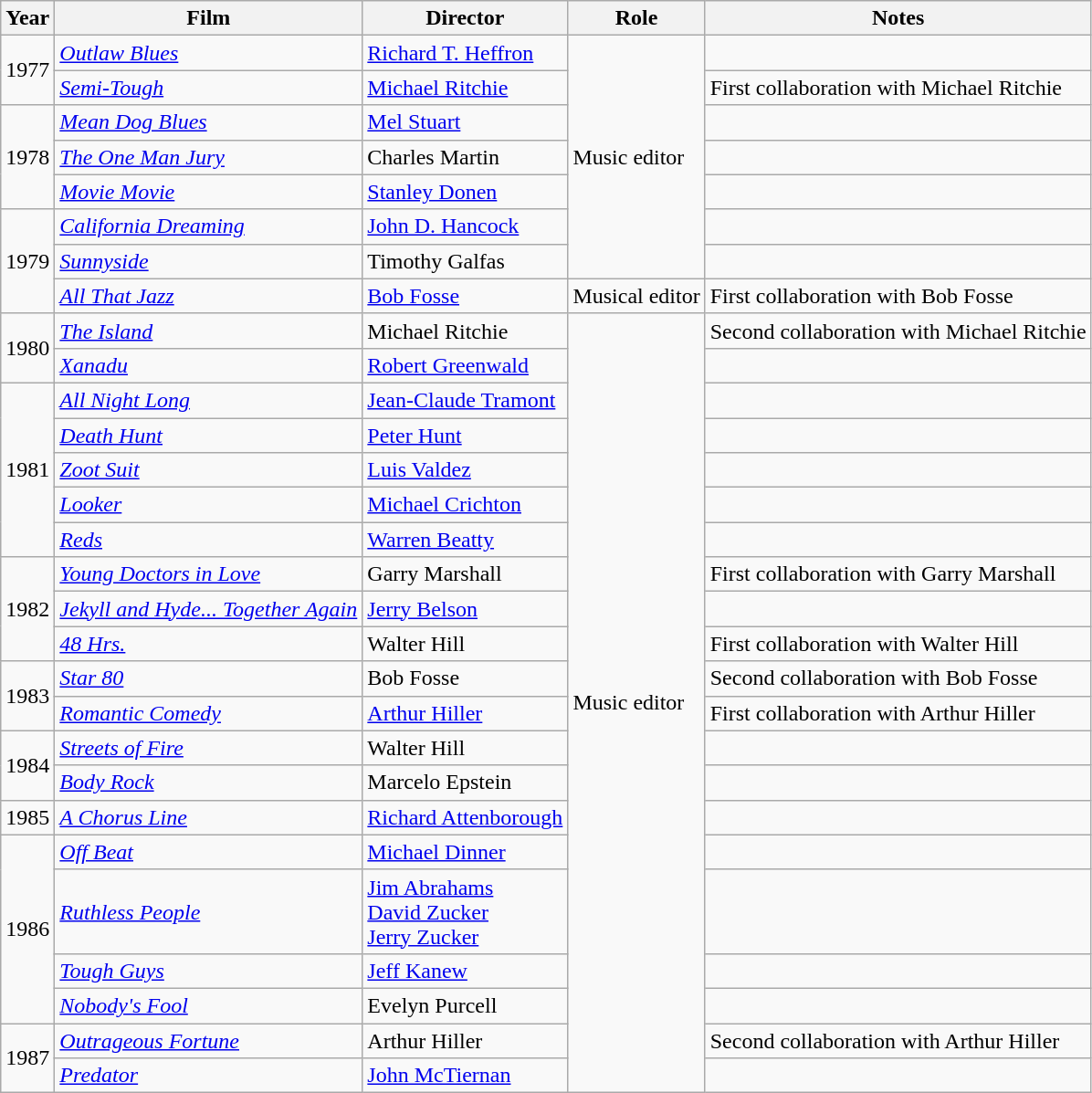<table class="wikitable">
<tr>
<th>Year</th>
<th>Film</th>
<th>Director</th>
<th>Role</th>
<th>Notes</th>
</tr>
<tr>
<td rowspan=2>1977</td>
<td><em><a href='#'>Outlaw Blues</a></em></td>
<td><a href='#'>Richard T. Heffron</a></td>
<td rowspan=7>Music editor</td>
<td></td>
</tr>
<tr>
<td><em><a href='#'>Semi-Tough</a></em></td>
<td><a href='#'>Michael Ritchie</a></td>
<td>First collaboration with Michael Ritchie</td>
</tr>
<tr>
<td rowspan=3>1978</td>
<td><em><a href='#'>Mean Dog Blues</a></em></td>
<td><a href='#'>Mel Stuart</a></td>
<td></td>
</tr>
<tr>
<td><em><a href='#'>The One Man Jury</a></em></td>
<td>Charles Martin</td>
<td></td>
</tr>
<tr>
<td><em><a href='#'>Movie Movie</a></em></td>
<td><a href='#'>Stanley Donen</a></td>
<td></td>
</tr>
<tr>
<td rowspan=3>1979</td>
<td><em><a href='#'>California Dreaming</a></em></td>
<td><a href='#'>John D. Hancock</a></td>
<td></td>
</tr>
<tr>
<td><em><a href='#'>Sunnyside</a></em></td>
<td>Timothy Galfas</td>
<td></td>
</tr>
<tr>
<td><em><a href='#'>All That Jazz</a></em></td>
<td><a href='#'>Bob Fosse</a></td>
<td>Musical editor</td>
<td>First collaboration with Bob Fosse</td>
</tr>
<tr>
<td rowspan=2>1980</td>
<td><em><a href='#'>The Island</a></em></td>
<td>Michael Ritchie</td>
<td rowspan=21>Music editor</td>
<td>Second collaboration with Michael Ritchie</td>
</tr>
<tr>
<td><em><a href='#'>Xanadu</a></em></td>
<td><a href='#'>Robert Greenwald</a></td>
<td></td>
</tr>
<tr>
<td rowspan=5>1981</td>
<td><em><a href='#'>All Night Long</a></em></td>
<td><a href='#'>Jean-Claude Tramont</a></td>
<td></td>
</tr>
<tr>
<td><em><a href='#'>Death Hunt</a></em></td>
<td><a href='#'>Peter Hunt</a></td>
<td></td>
</tr>
<tr>
<td><em><a href='#'>Zoot Suit</a></em></td>
<td><a href='#'>Luis Valdez</a></td>
<td></td>
</tr>
<tr>
<td><em><a href='#'>Looker</a></em></td>
<td><a href='#'>Michael Crichton</a></td>
<td></td>
</tr>
<tr>
<td><em><a href='#'>Reds</a></em></td>
<td><a href='#'>Warren Beatty</a></td>
<td></td>
</tr>
<tr>
<td rowspan=3>1982</td>
<td><em><a href='#'>Young Doctors in Love</a></em></td>
<td>Garry Marshall</td>
<td>First collaboration with Garry Marshall</td>
</tr>
<tr>
<td><em><a href='#'>Jekyll and Hyde... Together Again</a></em></td>
<td><a href='#'>Jerry Belson</a></td>
<td></td>
</tr>
<tr>
<td><em><a href='#'>48 Hrs.</a></em></td>
<td>Walter Hill</td>
<td>First collaboration with Walter Hill</td>
</tr>
<tr>
<td rowspan=2>1983</td>
<td><em><a href='#'>Star 80</a></em></td>
<td>Bob Fosse</td>
<td>Second collaboration with Bob Fosse</td>
</tr>
<tr>
<td><em><a href='#'>Romantic Comedy</a></em></td>
<td><a href='#'>Arthur Hiller</a></td>
<td>First collaboration with Arthur Hiller</td>
</tr>
<tr>
<td rowspan=2>1984</td>
<td><em><a href='#'>Streets of Fire</a></em></td>
<td>Walter Hill</td>
<td></td>
</tr>
<tr>
<td><em><a href='#'>Body Rock</a></em></td>
<td>Marcelo Epstein</td>
<td></td>
</tr>
<tr>
<td>1985</td>
<td><em><a href='#'>A Chorus Line</a></em></td>
<td><a href='#'>Richard Attenborough</a></td>
<td></td>
</tr>
<tr>
<td rowspan=4>1986</td>
<td><em><a href='#'>Off Beat</a></em></td>
<td><a href='#'>Michael Dinner</a></td>
<td></td>
</tr>
<tr>
<td><em><a href='#'>Ruthless People</a></em></td>
<td><a href='#'>Jim Abrahams<br>David Zucker<br>Jerry Zucker</a></td>
<td></td>
</tr>
<tr>
<td><em><a href='#'>Tough Guys</a></em></td>
<td><a href='#'>Jeff Kanew</a></td>
<td></td>
</tr>
<tr>
<td><em><a href='#'>Nobody's Fool</a></em></td>
<td>Evelyn Purcell</td>
<td></td>
</tr>
<tr>
<td rowspan=2>1987</td>
<td><em><a href='#'>Outrageous Fortune</a></em></td>
<td>Arthur Hiller</td>
<td>Second collaboration with Arthur Hiller</td>
</tr>
<tr>
<td><em><a href='#'>Predator</a></em></td>
<td><a href='#'>John McTiernan</a></td>
<td></td>
</tr>
</table>
